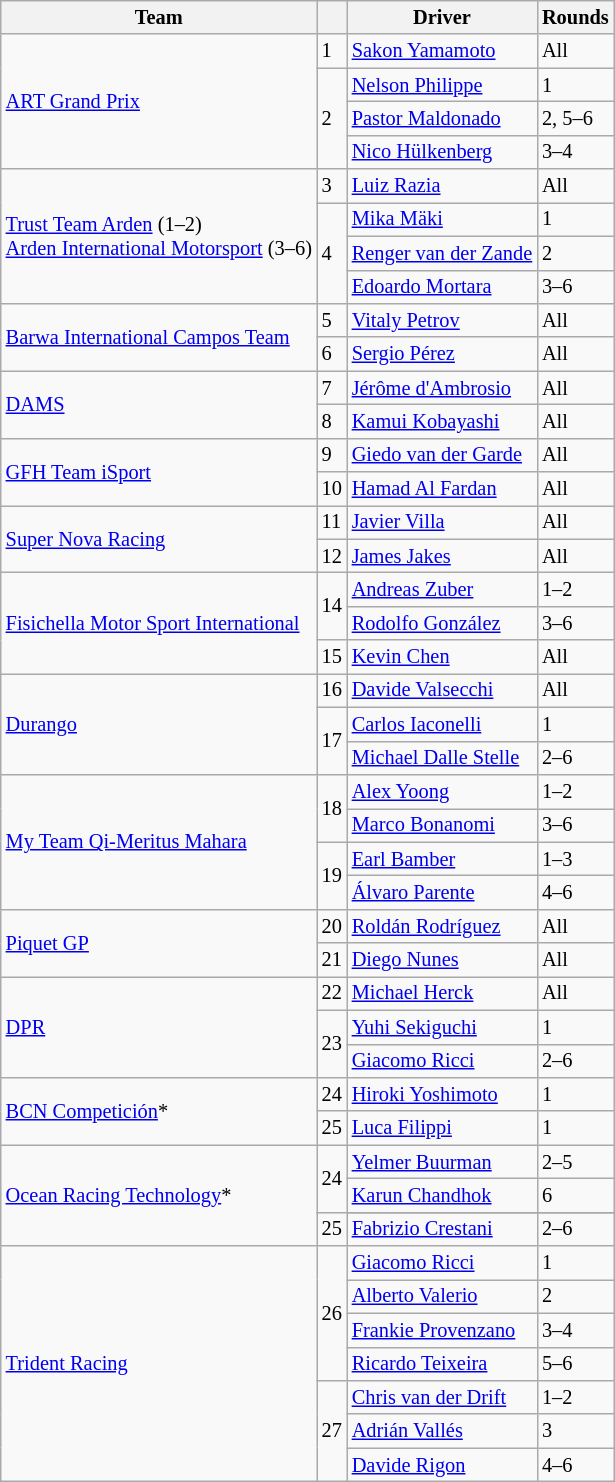<table class="wikitable" style="font-size: 85%">
<tr>
<th>Team</th>
<th></th>
<th>Driver</th>
<th>Rounds</th>
</tr>
<tr>
<td rowspan=4> <a href='#'>ART Grand Prix</a></td>
<td>1</td>
<td> <a href='#'>Sakon Yamamoto</a></td>
<td>All</td>
</tr>
<tr>
<td rowspan=3>2</td>
<td> <a href='#'>Nelson Philippe</a></td>
<td>1</td>
</tr>
<tr>
<td> <a href='#'>Pastor Maldonado</a></td>
<td>2, 5–6</td>
</tr>
<tr>
<td> <a href='#'>Nico Hülkenberg</a></td>
<td>3–4</td>
</tr>
<tr>
<td rowspan=4 nowrap> <a href='#'>Trust Team Arden</a> (1–2)<br> <a href='#'>Arden International Motorsport</a> (3–6)</td>
<td>3</td>
<td> <a href='#'>Luiz Razia</a></td>
<td>All</td>
</tr>
<tr>
<td rowspan=3>4</td>
<td> <a href='#'>Mika Mäki</a></td>
<td>1</td>
</tr>
<tr>
<td nowrap> <a href='#'>Renger van der Zande</a></td>
<td>2</td>
</tr>
<tr>
<td> <a href='#'>Edoardo Mortara</a></td>
<td>3–6</td>
</tr>
<tr>
<td rowspan=2> <a href='#'>Barwa International Campos Team</a></td>
<td>5</td>
<td> <a href='#'>Vitaly Petrov</a></td>
<td>All</td>
</tr>
<tr>
<td>6</td>
<td> <a href='#'>Sergio Pérez</a></td>
<td>All</td>
</tr>
<tr>
<td rowspan=2> <a href='#'>DAMS</a></td>
<td>7</td>
<td> <a href='#'>Jérôme d'Ambrosio</a></td>
<td>All</td>
</tr>
<tr>
<td>8</td>
<td> <a href='#'>Kamui Kobayashi</a></td>
<td>All</td>
</tr>
<tr>
<td rowspan=2> <a href='#'>GFH Team iSport</a></td>
<td>9</td>
<td> <a href='#'>Giedo van der Garde</a></td>
<td>All</td>
</tr>
<tr>
<td>10</td>
<td> <a href='#'>Hamad Al Fardan</a></td>
<td>All</td>
</tr>
<tr>
<td rowspan=2> <a href='#'>Super Nova Racing</a></td>
<td>11</td>
<td> <a href='#'>Javier Villa</a></td>
<td>All</td>
</tr>
<tr>
<td>12</td>
<td> <a href='#'>James Jakes</a></td>
<td>All</td>
</tr>
<tr>
<td rowspan=3> <a href='#'>Fisichella Motor Sport International</a></td>
<td rowspan=2>14</td>
<td> <a href='#'>Andreas Zuber</a></td>
<td>1–2</td>
</tr>
<tr>
<td> <a href='#'>Rodolfo González</a></td>
<td>3–6</td>
</tr>
<tr>
<td>15</td>
<td> <a href='#'>Kevin Chen</a></td>
<td>All</td>
</tr>
<tr>
<td rowspan=3> <a href='#'>Durango</a></td>
<td>16</td>
<td> <a href='#'>Davide Valsecchi</a></td>
<td>All</td>
</tr>
<tr>
<td rowspan=2>17</td>
<td> <a href='#'>Carlos Iaconelli</a></td>
<td>1</td>
</tr>
<tr>
<td> <a href='#'>Michael Dalle Stelle</a></td>
<td>2–6</td>
</tr>
<tr>
<td rowspan=4> <a href='#'>My Team Qi-Meritus Mahara</a></td>
<td rowspan=2>18</td>
<td> <a href='#'>Alex Yoong</a></td>
<td>1–2</td>
</tr>
<tr>
<td> <a href='#'>Marco Bonanomi</a></td>
<td>3–6</td>
</tr>
<tr>
<td rowspan=2>19</td>
<td> <a href='#'>Earl Bamber</a></td>
<td>1–3</td>
</tr>
<tr>
<td> <a href='#'>Álvaro Parente</a></td>
<td>4–6</td>
</tr>
<tr>
<td rowspan=2> <a href='#'>Piquet GP</a></td>
<td>20</td>
<td> <a href='#'>Roldán Rodríguez</a></td>
<td>All</td>
</tr>
<tr>
<td>21</td>
<td> <a href='#'>Diego Nunes</a></td>
<td>All</td>
</tr>
<tr>
<td rowspan=3> <a href='#'>DPR</a></td>
<td>22</td>
<td> <a href='#'>Michael Herck</a></td>
<td>All</td>
</tr>
<tr>
<td rowspan=2>23</td>
<td> <a href='#'>Yuhi Sekiguchi</a></td>
<td>1</td>
</tr>
<tr>
<td> <a href='#'>Giacomo Ricci</a></td>
<td>2–6</td>
</tr>
<tr>
<td rowspan=2> <a href='#'>BCN Competición</a>*</td>
<td>24</td>
<td> <a href='#'>Hiroki Yoshimoto</a></td>
<td>1</td>
</tr>
<tr>
<td>25</td>
<td> <a href='#'>Luca Filippi</a></td>
<td>1</td>
</tr>
<tr>
<td rowspan=4> <a href='#'>Ocean Racing Technology</a>*</td>
<td rowspan=2>24</td>
<td> <a href='#'>Yelmer Buurman</a></td>
<td>2–5</td>
</tr>
<tr>
<td> <a href='#'>Karun Chandhok</a></td>
<td>6</td>
</tr>
<tr>
<td rowspan=2>25</td>
</tr>
<tr>
<td> <a href='#'>Fabrizio Crestani</a></td>
<td>2–6</td>
</tr>
<tr>
<td rowspan=7> <a href='#'>Trident Racing</a></td>
<td rowspan=4>26</td>
<td> <a href='#'>Giacomo Ricci</a></td>
<td>1</td>
</tr>
<tr>
<td> <a href='#'>Alberto Valerio</a></td>
<td>2</td>
</tr>
<tr>
<td> <a href='#'>Frankie Provenzano</a></td>
<td>3–4</td>
</tr>
<tr>
<td> <a href='#'>Ricardo Teixeira</a></td>
<td>5–6</td>
</tr>
<tr>
<td rowspan=3>27</td>
<td> <a href='#'>Chris van der Drift</a></td>
<td>1–2</td>
</tr>
<tr>
<td> <a href='#'>Adrián Vallés</a></td>
<td>3</td>
</tr>
<tr>
<td> <a href='#'>Davide Rigon</a></td>
<td>4–6</td>
</tr>
</table>
